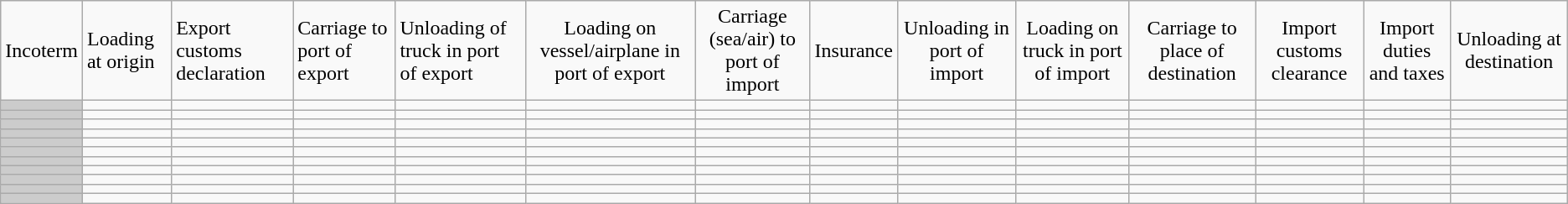<table class="wikitable sortable">
<tr>
<td align="LEFT">Incoterm</td>
<td align="LEFT">Loading at origin</td>
<td align="LEFT">Export customs declaration</td>
<td align="LEFT">Carriage to port of export</td>
<td align="LEFT">Unloading of truck in port of export</td>
<td align="center">Loading on vessel/airplane in port of export</td>
<td align="center">Carriage (sea/air) to port of import</td>
<td align="center">Insurance</td>
<td align="center">Unloading in port of import</td>
<td align="center">Loading on truck in port of import</td>
<td align="center">Carriage to place of destination</td>
<td align="center">Import customs clearance</td>
<td align="center">Import duties and taxes</td>
<td align="center">Unloading at destination</td>
</tr>
<tr>
<td bgcolor="#CCCCCC"></td>
<td></td>
<td></td>
<td></td>
<td></td>
<td></td>
<td></td>
<td></td>
<td></td>
<td></td>
<td></td>
<td></td>
<td></td>
<td></td>
</tr>
<tr>
<td bgcolor="#CCCCCC"></td>
<td></td>
<td></td>
<td></td>
<td></td>
<td></td>
<td></td>
<td></td>
<td></td>
<td></td>
<td></td>
<td></td>
<td></td>
<td></td>
</tr>
<tr>
<td bgcolor="#CCCCCC"></td>
<td></td>
<td></td>
<td></td>
<td></td>
<td></td>
<td></td>
<td></td>
<td></td>
<td></td>
<td></td>
<td></td>
<td></td>
<td></td>
</tr>
<tr>
<td bgcolor="#CCCCCC"></td>
<td></td>
<td></td>
<td></td>
<td></td>
<td></td>
<td></td>
<td></td>
<td></td>
<td></td>
<td></td>
<td></td>
<td></td>
<td></td>
</tr>
<tr>
<td bgcolor="#CCCCCC"></td>
<td></td>
<td></td>
<td></td>
<td></td>
<td></td>
<td></td>
<td></td>
<td></td>
<td></td>
<td></td>
<td></td>
<td></td>
<td></td>
</tr>
<tr>
<td bgcolor="#CCCCCC"></td>
<td></td>
<td></td>
<td></td>
<td></td>
<td></td>
<td></td>
<td></td>
<td></td>
<td></td>
<td></td>
<td></td>
<td></td>
<td></td>
</tr>
<tr>
<td bgcolor="#CCCCCC"></td>
<td></td>
<td></td>
<td></td>
<td></td>
<td></td>
<td></td>
<td></td>
<td></td>
<td></td>
<td></td>
<td></td>
<td></td>
<td></td>
</tr>
<tr>
<td bgcolor="#CCCCCC"></td>
<td></td>
<td></td>
<td></td>
<td></td>
<td></td>
<td></td>
<td></td>
<td></td>
<td></td>
<td></td>
<td></td>
<td></td>
<td></td>
</tr>
<tr>
<td bgcolor="#CCCCCC"></td>
<td></td>
<td></td>
<td></td>
<td></td>
<td></td>
<td></td>
<td></td>
<td></td>
<td></td>
<td></td>
<td></td>
<td></td>
<td></td>
</tr>
<tr>
<td bgcolor="#CCCCCC"></td>
<td></td>
<td></td>
<td></td>
<td></td>
<td></td>
<td></td>
<td></td>
<td></td>
<td></td>
<td></td>
<td></td>
<td></td>
<td></td>
</tr>
<tr>
<td bgcolor="#CCCCCC"></td>
<td></td>
<td></td>
<td></td>
<td></td>
<td></td>
<td></td>
<td></td>
<td></td>
<td></td>
<td></td>
<td></td>
<td></td>
<td></td>
</tr>
</table>
